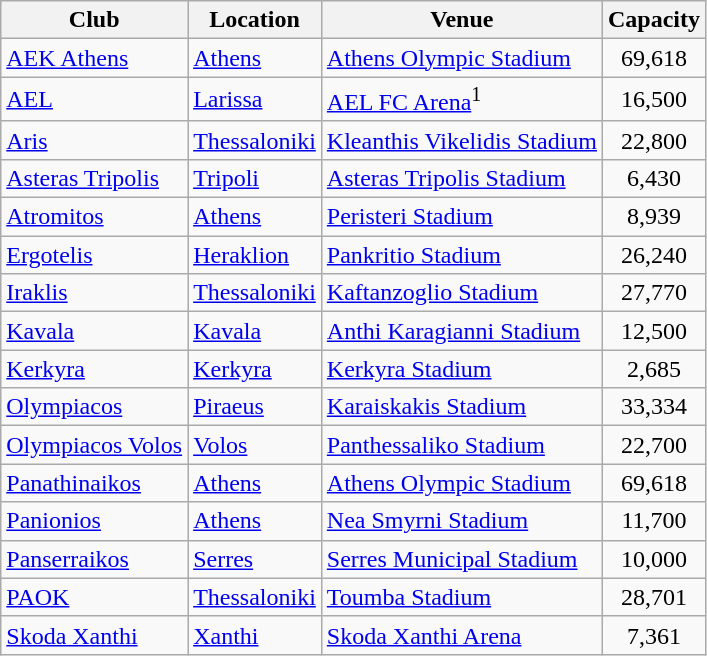<table class="wikitable sortable">
<tr>
<th>Club</th>
<th>Location</th>
<th>Venue</th>
<th>Capacity</th>
</tr>
<tr>
<td><a href='#'>AEK Athens</a></td>
<td><a href='#'>Athens</a></td>
<td><a href='#'>Athens Olympic Stadium</a></td>
<td align="center">69,618</td>
</tr>
<tr>
<td><a href='#'>AEL</a></td>
<td><a href='#'>Larissa</a></td>
<td><a href='#'>AEL FC Arena</a><sup>1</sup></td>
<td align="center">16,500</td>
</tr>
<tr>
<td><a href='#'>Aris</a></td>
<td><a href='#'>Thessaloniki</a></td>
<td><a href='#'>Kleanthis Vikelidis Stadium</a></td>
<td align="center">22,800</td>
</tr>
<tr>
<td><a href='#'>Asteras Tripolis</a></td>
<td><a href='#'>Tripoli</a></td>
<td><a href='#'>Asteras Tripolis Stadium</a></td>
<td align="center">6,430</td>
</tr>
<tr>
<td><a href='#'>Atromitos</a></td>
<td><a href='#'>Athens</a></td>
<td><a href='#'>Peristeri Stadium</a></td>
<td align="center">8,939</td>
</tr>
<tr>
<td><a href='#'>Ergotelis</a></td>
<td><a href='#'>Heraklion</a></td>
<td><a href='#'>Pankritio Stadium</a></td>
<td align="center">26,240</td>
</tr>
<tr>
<td><a href='#'>Iraklis</a></td>
<td><a href='#'>Thessaloniki</a></td>
<td><a href='#'>Kaftanzoglio Stadium</a></td>
<td align="center">27,770</td>
</tr>
<tr>
<td><a href='#'>Kavala</a></td>
<td><a href='#'>Kavala</a></td>
<td><a href='#'>Anthi Karagianni Stadium</a></td>
<td align="center">12,500</td>
</tr>
<tr>
<td><a href='#'>Kerkyra</a></td>
<td><a href='#'>Kerkyra</a></td>
<td><a href='#'>Kerkyra Stadium</a></td>
<td align="center">2,685</td>
</tr>
<tr>
<td><a href='#'>Olympiacos</a></td>
<td><a href='#'>Piraeus</a></td>
<td><a href='#'>Karaiskakis Stadium</a></td>
<td align="center">33,334</td>
</tr>
<tr>
<td><a href='#'>Olympiacos Volos</a></td>
<td><a href='#'>Volos</a></td>
<td><a href='#'>Panthessaliko Stadium</a></td>
<td align="center">22,700</td>
</tr>
<tr>
<td><a href='#'>Panathinaikos</a></td>
<td><a href='#'>Athens</a></td>
<td><a href='#'>Athens Olympic Stadium</a></td>
<td align="center">69,618</td>
</tr>
<tr>
<td><a href='#'>Panionios</a></td>
<td><a href='#'>Athens</a></td>
<td><a href='#'>Nea Smyrni Stadium</a></td>
<td align="center">11,700</td>
</tr>
<tr>
<td><a href='#'>Panserraikos</a></td>
<td><a href='#'>Serres</a></td>
<td><a href='#'>Serres Municipal Stadium</a></td>
<td align="center">10,000</td>
</tr>
<tr>
<td><a href='#'>PAOK</a></td>
<td><a href='#'>Thessaloniki</a></td>
<td><a href='#'>Toumba Stadium</a></td>
<td align="center">28,701</td>
</tr>
<tr>
<td><a href='#'>Skoda Xanthi</a></td>
<td><a href='#'>Xanthi</a></td>
<td><a href='#'>Skoda Xanthi Arena</a></td>
<td align="center">7,361</td>
</tr>
</table>
